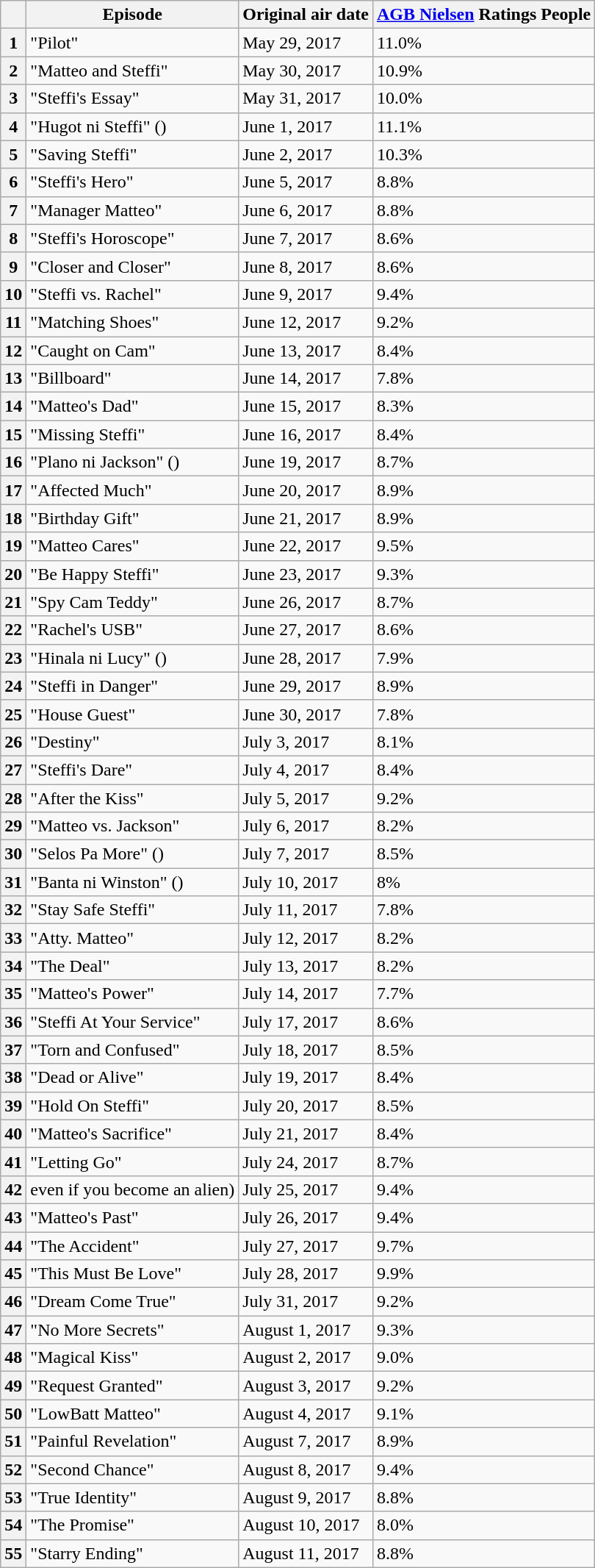<table class="wikitable">
<tr>
<th></th>
<th>Episode</th>
<th>Original air date</th>
<th><a href='#'>AGB Nielsen</a> Ratings  People</th>
</tr>
<tr>
<th>1</th>
<td>"Pilot"</td>
<td>May 29, 2017</td>
<td>11.0%</td>
</tr>
<tr>
<th>2</th>
<td>"Matteo and Steffi"</td>
<td>May 30, 2017</td>
<td>10.9%</td>
</tr>
<tr>
<th>3</th>
<td>"Steffi's Essay"</td>
<td>May 31, 2017</td>
<td>10.0%</td>
</tr>
<tr>
<th>4</th>
<td>"Hugot ni Steffi" ()</td>
<td>June 1, 2017</td>
<td>11.1%</td>
</tr>
<tr>
<th>5</th>
<td>"Saving Steffi"</td>
<td>June 2, 2017</td>
<td>10.3%</td>
</tr>
<tr>
<th>6</th>
<td>"Steffi's Hero"</td>
<td>June 5, 2017</td>
<td>8.8%</td>
</tr>
<tr>
<th>7</th>
<td>"Manager Matteo"</td>
<td>June 6, 2017</td>
<td>8.8%</td>
</tr>
<tr>
<th>8</th>
<td>"Steffi's Horoscope"</td>
<td>June 7, 2017</td>
<td>8.6%</td>
</tr>
<tr>
<th>9</th>
<td>"Closer and Closer"</td>
<td>June 8, 2017</td>
<td>8.6%</td>
</tr>
<tr>
<th>10</th>
<td>"Steffi vs. Rachel"</td>
<td>June 9, 2017</td>
<td>9.4%</td>
</tr>
<tr>
<th>11</th>
<td>"Matching Shoes"</td>
<td>June 12, 2017</td>
<td>9.2%</td>
</tr>
<tr>
<th>12</th>
<td>"Caught on Cam"</td>
<td>June 13, 2017</td>
<td>8.4%</td>
</tr>
<tr>
<th>13</th>
<td>"Billboard"</td>
<td>June 14, 2017</td>
<td>7.8%</td>
</tr>
<tr>
<th>14</th>
<td>"Matteo's Dad"</td>
<td>June 15, 2017</td>
<td>8.3%</td>
</tr>
<tr>
<th>15</th>
<td>"Missing Steffi"</td>
<td>June 16, 2017</td>
<td>8.4%</td>
</tr>
<tr>
<th>16</th>
<td>"Plano ni Jackson" ()</td>
<td>June 19, 2017</td>
<td>8.7%</td>
</tr>
<tr>
<th>17</th>
<td>"Affected Much"</td>
<td>June 20, 2017</td>
<td>8.9%</td>
</tr>
<tr>
<th>18</th>
<td>"Birthday Gift"</td>
<td>June 21, 2017</td>
<td>8.9%</td>
</tr>
<tr>
<th>19</th>
<td>"Matteo Cares"</td>
<td>June 22, 2017</td>
<td>9.5%</td>
</tr>
<tr>
<th>20</th>
<td>"Be Happy Steffi"</td>
<td>June 23, 2017</td>
<td>9.3%</td>
</tr>
<tr>
<th>21</th>
<td>"Spy Cam Teddy"</td>
<td>June 26, 2017</td>
<td>8.7%</td>
</tr>
<tr>
<th>22</th>
<td>"Rachel's USB"</td>
<td>June 27, 2017</td>
<td>8.6%</td>
</tr>
<tr>
<th>23</th>
<td>"Hinala ni Lucy" ()</td>
<td>June 28, 2017</td>
<td>7.9%</td>
</tr>
<tr>
<th>24</th>
<td>"Steffi in Danger"</td>
<td>June 29, 2017</td>
<td>8.9%</td>
</tr>
<tr>
<th>25</th>
<td>"House Guest"</td>
<td>June 30, 2017</td>
<td>7.8%</td>
</tr>
<tr>
<th>26</th>
<td>"Destiny"</td>
<td>July 3, 2017</td>
<td>8.1%</td>
</tr>
<tr>
<th>27</th>
<td>"Steffi's Dare"</td>
<td>July 4, 2017</td>
<td>8.4%</td>
</tr>
<tr>
<th>28</th>
<td>"After the Kiss"</td>
<td>July 5, 2017</td>
<td>9.2%</td>
</tr>
<tr>
<th>29</th>
<td>"Matteo vs. Jackson"</td>
<td>July 6, 2017</td>
<td>8.2%</td>
</tr>
<tr>
<th>30</th>
<td>"Selos Pa More" ()</td>
<td>July 7, 2017</td>
<td>8.5%</td>
</tr>
<tr>
<th>31</th>
<td>"Banta ni Winston" ()</td>
<td>July 10, 2017</td>
<td>8%</td>
</tr>
<tr>
<th>32</th>
<td>"Stay Safe Steffi"</td>
<td>July 11, 2017</td>
<td>7.8%</td>
</tr>
<tr>
<th>33</th>
<td>"Atty. Matteo"</td>
<td>July 12, 2017</td>
<td>8.2%</td>
</tr>
<tr>
<th>34</th>
<td>"The Deal"</td>
<td>July 13, 2017</td>
<td>8.2%</td>
</tr>
<tr>
<th>35</th>
<td>"Matteo's Power"</td>
<td>July 14, 2017</td>
<td>7.7%</td>
</tr>
<tr>
<th>36</th>
<td>"Steffi At Your Service"</td>
<td>July 17, 2017</td>
<td>8.6%</td>
</tr>
<tr>
<th>37</th>
<td>"Torn and Confused"</td>
<td>July 18, 2017</td>
<td>8.5%</td>
</tr>
<tr>
<th>38</th>
<td>"Dead or Alive"</td>
<td>July 19, 2017</td>
<td>8.4%</td>
</tr>
<tr>
<th>39</th>
<td>"Hold On Steffi"</td>
<td>July 20, 2017</td>
<td>8.5%</td>
</tr>
<tr>
<th>40</th>
<td>"Matteo's Sacrifice"</td>
<td>July 21, 2017</td>
<td>8.4%</td>
</tr>
<tr>
<th>41</th>
<td>"Letting Go"</td>
<td>July 24, 2017</td>
<td>8.7%</td>
</tr>
<tr>
<th>42</th>
<td "Maging Alien Ka Man" ({{Translation>even if you become an alien)</td>
<td>July 25, 2017</td>
<td>9.4%</td>
</tr>
<tr>
<th>43</th>
<td>"Matteo's Past"</td>
<td>July 26, 2017</td>
<td>9.4%</td>
</tr>
<tr>
<th>44</th>
<td>"The Accident"</td>
<td>July 27, 2017</td>
<td>9.7%</td>
</tr>
<tr>
<th>45</th>
<td>"This Must Be Love"</td>
<td>July 28, 2017</td>
<td>9.9%</td>
</tr>
<tr>
<th>46</th>
<td>"Dream Come True"</td>
<td>July 31, 2017</td>
<td>9.2%</td>
</tr>
<tr>
<th>47</th>
<td>"No More Secrets"</td>
<td>August 1, 2017</td>
<td>9.3%</td>
</tr>
<tr>
<th>48</th>
<td>"Magical Kiss"</td>
<td>August 2, 2017</td>
<td>9.0%</td>
</tr>
<tr>
<th>49</th>
<td>"Request Granted"</td>
<td>August 3, 2017</td>
<td>9.2%</td>
</tr>
<tr>
<th>50</th>
<td>"LowBatt Matteo"</td>
<td>August 4, 2017</td>
<td>9.1%</td>
</tr>
<tr>
<th>51</th>
<td>"Painful Revelation"</td>
<td>August 7, 2017</td>
<td>8.9%</td>
</tr>
<tr>
<th>52</th>
<td>"Second Chance"</td>
<td>August 8, 2017</td>
<td>9.4%</td>
</tr>
<tr>
<th>53</th>
<td>"True Identity"</td>
<td>August 9, 2017</td>
<td>8.8%</td>
</tr>
<tr>
<th>54</th>
<td>"The Promise"</td>
<td>August 10, 2017</td>
<td>8.0%</td>
</tr>
<tr>
<th>55</th>
<td>"Starry Ending"</td>
<td>August 11, 2017</td>
<td>8.8%</td>
</tr>
</table>
